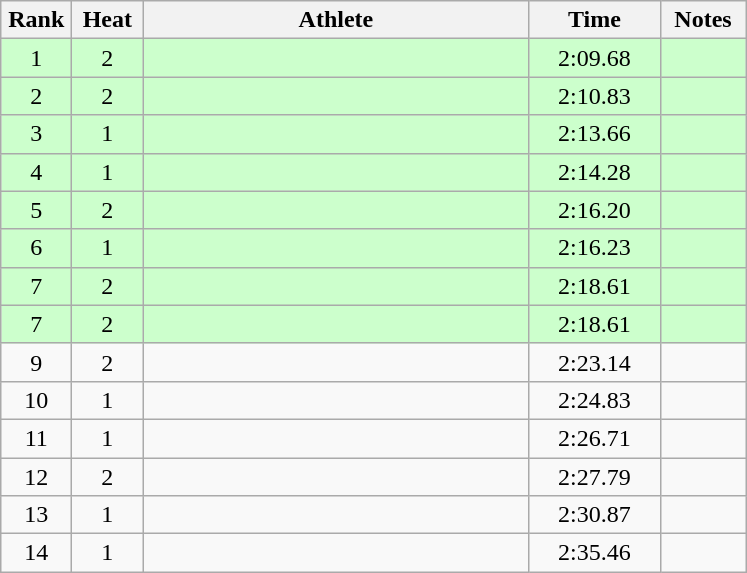<table class="wikitable" style="text-align:center">
<tr>
<th width=40>Rank</th>
<th width=40>Heat</th>
<th width=250>Athlete</th>
<th width=80>Time</th>
<th width=50>Notes</th>
</tr>
<tr bgcolor=ccffcc>
<td>1</td>
<td>2</td>
<td align=left></td>
<td>2:09.68</td>
<td></td>
</tr>
<tr bgcolor=ccffcc>
<td>2</td>
<td>2</td>
<td align=left></td>
<td>2:10.83</td>
<td></td>
</tr>
<tr bgcolor=ccffcc>
<td>3</td>
<td>1</td>
<td align=left></td>
<td>2:13.66</td>
<td></td>
</tr>
<tr bgcolor=ccffcc>
<td>4</td>
<td>1</td>
<td align=left></td>
<td>2:14.28</td>
<td></td>
</tr>
<tr bgcolor=ccffcc>
<td>5</td>
<td>2</td>
<td align=left></td>
<td>2:16.20</td>
<td></td>
</tr>
<tr bgcolor=ccffcc>
<td>6</td>
<td>1</td>
<td align=left></td>
<td>2:16.23</td>
<td></td>
</tr>
<tr bgcolor=ccffcc>
<td>7</td>
<td>2</td>
<td align=left></td>
<td>2:18.61</td>
<td></td>
</tr>
<tr bgcolor=ccffcc>
<td>7</td>
<td>2</td>
<td align=left></td>
<td>2:18.61</td>
<td></td>
</tr>
<tr>
<td>9</td>
<td>2</td>
<td align=left></td>
<td>2:23.14</td>
<td></td>
</tr>
<tr>
<td>10</td>
<td>1</td>
<td align=left></td>
<td>2:24.83</td>
<td></td>
</tr>
<tr>
<td>11</td>
<td>1</td>
<td align=left></td>
<td>2:26.71</td>
<td></td>
</tr>
<tr>
<td>12</td>
<td>2</td>
<td align=left></td>
<td>2:27.79</td>
<td></td>
</tr>
<tr>
<td>13</td>
<td>1</td>
<td align=left></td>
<td>2:30.87</td>
<td></td>
</tr>
<tr>
<td>14</td>
<td>1</td>
<td align=left></td>
<td>2:35.46</td>
<td></td>
</tr>
</table>
